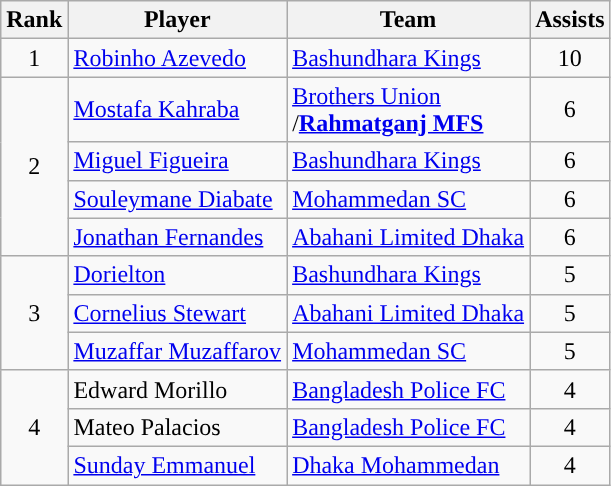<table class="wikitable" style="text-align:center">
<tr>
<th style="text-align:center">Rank</th>
<th style="text-align:center">Player</th>
<th style="text-align:center">Team</th>
<th style="text-align:center">Assists</th>
</tr>
<tr>
<td>1</td>
<td align="left"> <a href='#'>Robinho Azevedo</a></td>
<td align="left"><a href='#'>Bashundhara Kings</a></td>
<td>10</td>
</tr>
<tr>
<td rowspan=4>2</td>
<td align="left"> <a href='#'>Mostafa Kahraba</a></td>
<td align="left"><a href='#'>Brothers Union</a><br>/<strong><a href='#'>Rahmatganj MFS</a></strong></td>
<td>6</td>
</tr>
<tr>
<td align="left"> <a href='#'>Miguel Figueira</a></td>
<td align="left"><a href='#'>Bashundhara Kings</a></td>
<td>6</td>
</tr>
<tr>
<td align="left"> <a href='#'>Souleymane Diabate</a></td>
<td align="left"><a href='#'>Mohammedan SC</a></td>
<td>6</td>
</tr>
<tr>
<td align="left"><a href='#'>Jonathan Fernandes</a></td>
<td align="left"><a href='#'>Abahani Limited Dhaka</a></td>
<td>6</td>
</tr>
<tr>
<td rowspan=3>3</td>
<td align="left"> <a href='#'>Dorielton</a></td>
<td align="left"><a href='#'>Bashundhara Kings</a></td>
<td>5</td>
</tr>
<tr>
<td align="left"> <a href='#'>Cornelius Stewart</a></td>
<td align="left"><a href='#'>Abahani Limited Dhaka</a></td>
<td>5</td>
</tr>
<tr>
<td align="left"> <a href='#'>Muzaffar Muzaffarov</a></td>
<td align="left"><a href='#'>Mohammedan SC</a></td>
<td>5</td>
</tr>
<tr>
<td rowspan=3>4</td>
<td align="left"> Edward Morillo</td>
<td align="left"><a href='#'>Bangladesh Police FC</a></td>
<td>4</td>
</tr>
<tr>
<td align="left"> Mateo Palacios</td>
<td align="left"><a href='#'>Bangladesh Police FC</a></td>
<td>4</td>
</tr>
<tr>
<td align="left"> <a href='#'>Sunday Emmanuel</a></td>
<td align="left"><a href='#'>Dhaka Mohammedan</a></td>
<td>4</td>
</tr>
</table>
